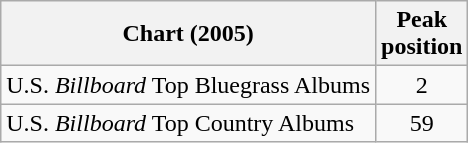<table class="wikitable">
<tr>
<th>Chart (2005)</th>
<th>Peak<br>position</th>
</tr>
<tr>
<td>U.S. <em>Billboard</em> Top Bluegrass Albums</td>
<td align="center">2</td>
</tr>
<tr>
<td>U.S. <em>Billboard</em> Top Country Albums</td>
<td align="center">59</td>
</tr>
</table>
